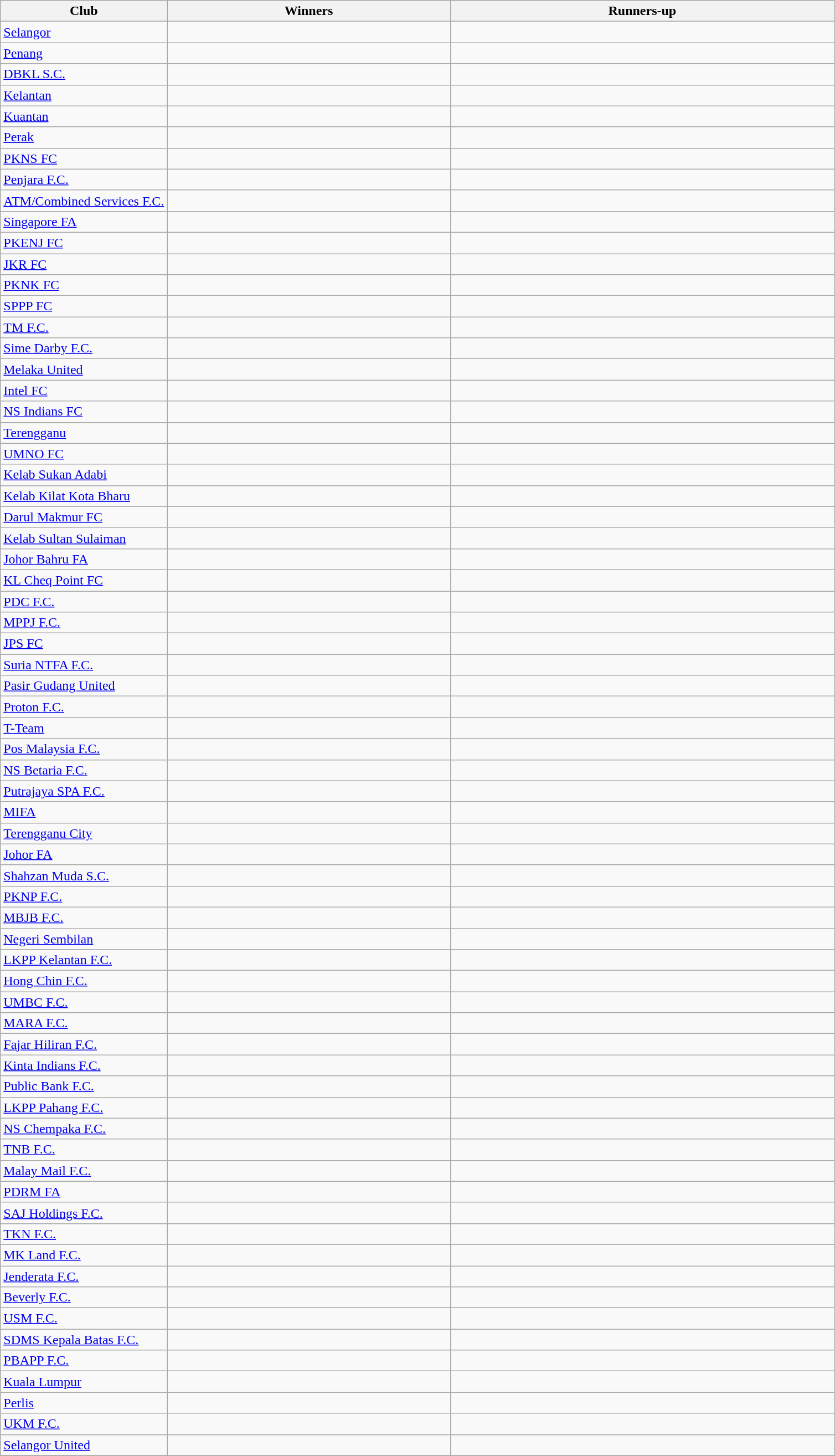<table class="wikitable">
<tr>
<th style="width:20%;">Club</th>
<th>Winners</th>
<th>Runners-up</th>
</tr>
<tr>
<td> <a href='#'>Selangor</a></td>
<td></td>
<td></td>
</tr>
<tr>
<td> <a href='#'>Penang</a></td>
<td></td>
<td></td>
</tr>
<tr>
<td> <a href='#'>DBKL S.C.</a></td>
<td></td>
<td></td>
</tr>
<tr>
<td> <a href='#'>Kelantan</a></td>
<td></td>
<td></td>
</tr>
<tr>
<td> <a href='#'>Kuantan</a></td>
<td></td>
<td></td>
</tr>
<tr>
<td> <a href='#'>Perak</a></td>
<td></td>
<td></td>
</tr>
<tr>
<td> <a href='#'>PKNS FC</a></td>
<td></td>
<td></td>
</tr>
<tr>
<td> <a href='#'>Penjara F.C.</a></td>
<td></td>
<td></td>
</tr>
<tr>
<td> <a href='#'>ATM/Combined Services F.C.</a></td>
<td></td>
<td></td>
</tr>
<tr>
<td> <a href='#'>Singapore FA</a></td>
<td></td>
<td></td>
</tr>
<tr>
<td> <a href='#'>PKENJ FC</a></td>
<td></td>
<td></td>
</tr>
<tr>
<td> <a href='#'>JKR FC</a></td>
<td></td>
<td></td>
</tr>
<tr>
<td> <a href='#'>PKNK FC</a></td>
<td></td>
<td></td>
</tr>
<tr>
<td> <a href='#'>SPPP FC</a></td>
<td></td>
<td></td>
</tr>
<tr>
<td> <a href='#'>TM F.C.</a></td>
<td></td>
<td></td>
</tr>
<tr>
<td> <a href='#'>Sime Darby F.C.</a></td>
<td></td>
<td></td>
</tr>
<tr>
<td> <a href='#'>Melaka United</a></td>
<td></td>
<td></td>
</tr>
<tr>
<td> <a href='#'>Intel FC</a></td>
<td></td>
<td></td>
</tr>
<tr>
<td> <a href='#'>NS Indians FC</a></td>
<td></td>
<td></td>
</tr>
<tr>
<td> <a href='#'>Terengganu</a></td>
<td></td>
<td></td>
</tr>
<tr>
<td> <a href='#'>UMNO FC</a></td>
<td></td>
<td></td>
</tr>
<tr>
<td> <a href='#'>Kelab Sukan Adabi</a></td>
<td></td>
<td></td>
</tr>
<tr>
<td> <a href='#'>Kelab Kilat Kota Bharu</a></td>
<td></td>
<td></td>
</tr>
<tr>
<td> <a href='#'>Darul Makmur FC</a></td>
<td></td>
<td></td>
</tr>
<tr>
<td> <a href='#'>Kelab Sultan Sulaiman</a></td>
<td></td>
<td></td>
</tr>
<tr>
<td> <a href='#'>Johor Bahru FA</a></td>
<td></td>
<td></td>
</tr>
<tr>
<td> <a href='#'>KL Cheq Point FC</a></td>
<td></td>
<td></td>
</tr>
<tr>
<td> <a href='#'>PDC F.C.</a></td>
<td></td>
<td></td>
</tr>
<tr>
<td> <a href='#'>MPPJ F.C.</a></td>
<td></td>
<td></td>
</tr>
<tr>
<td> <a href='#'>JPS FC</a></td>
<td></td>
<td></td>
</tr>
<tr>
<td> <a href='#'>Suria NTFA F.C.</a></td>
<td></td>
<td></td>
</tr>
<tr>
<td> <a href='#'>Pasir Gudang United</a></td>
<td></td>
<td></td>
</tr>
<tr>
<td> <a href='#'>Proton F.C.</a></td>
<td></td>
<td></td>
</tr>
<tr>
<td> <a href='#'>T-Team</a></td>
<td></td>
<td></td>
</tr>
<tr>
<td> <a href='#'>Pos Malaysia F.C.</a></td>
<td></td>
<td></td>
</tr>
<tr>
<td> <a href='#'>NS Betaria F.C.</a></td>
<td></td>
<td></td>
</tr>
<tr>
<td> <a href='#'>Putrajaya SPA F.C.</a></td>
<td></td>
<td></td>
</tr>
<tr>
<td> <a href='#'>MIFA</a></td>
<td></td>
<td></td>
</tr>
<tr>
<td> <a href='#'>Terengganu City</a></td>
<td></td>
<td></td>
</tr>
<tr>
<td> <a href='#'>Johor FA</a></td>
<td></td>
<td></td>
</tr>
<tr>
<td> <a href='#'>Shahzan Muda S.C.</a></td>
<td></td>
<td></td>
</tr>
<tr>
<td> <a href='#'>PKNP F.C.</a></td>
<td></td>
<td></td>
</tr>
<tr>
<td> <a href='#'>MBJB F.C.</a></td>
<td></td>
<td></td>
</tr>
<tr>
<td> <a href='#'>Negeri Sembilan</a></td>
<td></td>
<td></td>
</tr>
<tr>
<td> <a href='#'>LKPP Kelantan F.C.</a></td>
<td></td>
<td></td>
</tr>
<tr>
<td> <a href='#'>Hong Chin F.C.</a></td>
<td></td>
<td></td>
</tr>
<tr>
<td> <a href='#'>UMBC F.C.</a></td>
<td></td>
<td></td>
</tr>
<tr>
<td> <a href='#'>MARA F.C.</a></td>
<td></td>
<td></td>
</tr>
<tr>
<td> <a href='#'>Fajar Hiliran F.C.</a></td>
<td></td>
<td></td>
</tr>
<tr>
<td> <a href='#'>Kinta Indians F.C.</a></td>
<td></td>
<td></td>
</tr>
<tr>
<td> <a href='#'>Public Bank F.C.</a></td>
<td></td>
<td></td>
</tr>
<tr>
<td> <a href='#'>LKPP Pahang F.C.</a></td>
<td></td>
<td></td>
</tr>
<tr>
<td> <a href='#'>NS Chempaka F.C.</a></td>
<td></td>
<td></td>
</tr>
<tr>
<td> <a href='#'>TNB F.C.</a></td>
<td></td>
<td></td>
</tr>
<tr>
<td> <a href='#'>Malay Mail F.C.</a></td>
<td></td>
<td></td>
</tr>
<tr>
<td> <a href='#'>PDRM FA</a></td>
<td></td>
<td></td>
</tr>
<tr>
<td> <a href='#'>SAJ Holdings F.C.</a></td>
<td></td>
<td></td>
</tr>
<tr>
<td> <a href='#'>TKN F.C.</a></td>
<td></td>
<td></td>
</tr>
<tr>
<td> <a href='#'>MK Land F.C.</a></td>
<td></td>
<td></td>
</tr>
<tr>
<td> <a href='#'>Jenderata F.C.</a></td>
<td></td>
<td></td>
</tr>
<tr>
<td> <a href='#'>Beverly F.C.</a></td>
<td></td>
<td></td>
</tr>
<tr>
<td> <a href='#'>USM F.C.</a></td>
<td></td>
<td></td>
</tr>
<tr>
<td> <a href='#'>SDMS Kepala Batas F.C.</a></td>
<td></td>
<td></td>
</tr>
<tr>
<td> <a href='#'>PBAPP F.C.</a></td>
<td></td>
<td></td>
</tr>
<tr>
<td> <a href='#'>Kuala Lumpur</a></td>
<td></td>
<td></td>
</tr>
<tr>
<td> <a href='#'>Perlis</a></td>
<td></td>
<td></td>
</tr>
<tr>
<td> <a href='#'>UKM F.C.</a></td>
<td></td>
<td></td>
</tr>
<tr>
<td> <a href='#'>Selangor United</a></td>
<td></td>
<td></td>
</tr>
<tr>
</tr>
</table>
